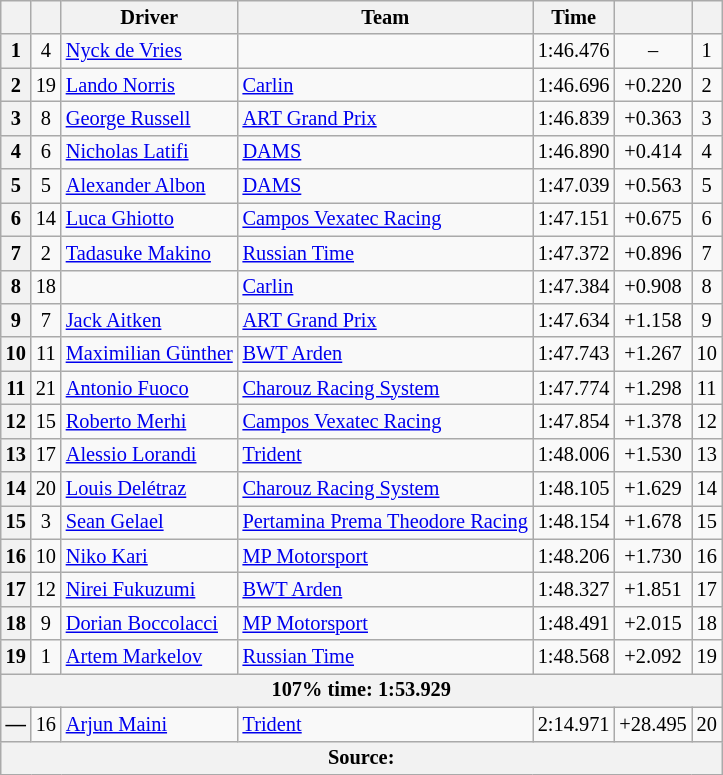<table class="wikitable" style="font-size:85%">
<tr>
<th scope="col"></th>
<th scope="col"></th>
<th scope="col">Driver</th>
<th scope="col">Team</th>
<th scope="col">Time</th>
<th scope="col"></th>
<th scope="col"></th>
</tr>
<tr>
<th scope="row">1</th>
<td align="center">4</td>
<td> <a href='#'>Nyck de Vries</a></td>
<td></td>
<td>1:46.476</td>
<td align="center">–</td>
<td align="center">1</td>
</tr>
<tr>
<th scope="row">2</th>
<td align="center">19</td>
<td> <a href='#'>Lando Norris</a></td>
<td><a href='#'>Carlin</a></td>
<td>1:46.696</td>
<td align="center">+0.220</td>
<td align="center">2</td>
</tr>
<tr>
<th scope="row">3</th>
<td align="center">8</td>
<td> <a href='#'>George Russell</a></td>
<td><a href='#'>ART Grand Prix</a></td>
<td>1:46.839</td>
<td align="center">+0.363</td>
<td align="center">3</td>
</tr>
<tr>
<th scope="row">4</th>
<td align="center">6</td>
<td> <a href='#'>Nicholas Latifi</a></td>
<td><a href='#'>DAMS</a></td>
<td>1:46.890</td>
<td align="center">+0.414</td>
<td align="center">4</td>
</tr>
<tr>
<th scope="row">5</th>
<td align="center">5</td>
<td> <a href='#'>Alexander Albon</a></td>
<td><a href='#'>DAMS</a></td>
<td>1:47.039</td>
<td align="center">+0.563</td>
<td align="center">5</td>
</tr>
<tr>
<th scope="row">6</th>
<td align="center">14</td>
<td> <a href='#'>Luca Ghiotto</a></td>
<td><a href='#'>Campos Vexatec Racing</a></td>
<td>1:47.151</td>
<td align="center">+0.675</td>
<td align="center">6</td>
</tr>
<tr>
<th scope="row">7</th>
<td align="center">2</td>
<td> <a href='#'>Tadasuke Makino</a></td>
<td><a href='#'>Russian Time</a></td>
<td>1:47.372</td>
<td align="center">+0.896</td>
<td align="center">7</td>
</tr>
<tr>
<th scope="row">8</th>
<td align="center">18</td>
<td></td>
<td><a href='#'>Carlin</a></td>
<td>1:47.384</td>
<td align="center">+0.908</td>
<td align="center">8</td>
</tr>
<tr>
<th scope="row">9</th>
<td align="center">7</td>
<td> <a href='#'>Jack Aitken</a></td>
<td><a href='#'>ART Grand Prix</a></td>
<td>1:47.634</td>
<td align="center">+1.158</td>
<td align="center">9</td>
</tr>
<tr>
<th scope="row">10</th>
<td align="center">11</td>
<td> <a href='#'>Maximilian Günther</a></td>
<td><a href='#'>BWT Arden</a></td>
<td>1:47.743</td>
<td align="center">+1.267</td>
<td align="center">10</td>
</tr>
<tr>
<th scope="row">11</th>
<td align="center">21</td>
<td> <a href='#'>Antonio Fuoco</a></td>
<td><a href='#'>Charouz Racing System</a></td>
<td>1:47.774</td>
<td align="center">+1.298</td>
<td align="center">11</td>
</tr>
<tr>
<th scope="row">12</th>
<td align="center">15</td>
<td> <a href='#'>Roberto Merhi</a></td>
<td><a href='#'>Campos Vexatec Racing</a></td>
<td>1:47.854</td>
<td align="center">+1.378</td>
<td align="center">12</td>
</tr>
<tr>
<th scope="row">13</th>
<td align="center">17</td>
<td> <a href='#'>Alessio Lorandi</a></td>
<td><a href='#'>Trident</a></td>
<td>1:48.006</td>
<td align="center">+1.530</td>
<td align="center">13</td>
</tr>
<tr>
<th scope="row">14</th>
<td align="center">20</td>
<td> <a href='#'>Louis Delétraz</a></td>
<td><a href='#'>Charouz Racing System</a></td>
<td>1:48.105</td>
<td align="center">+1.629</td>
<td align="center">14</td>
</tr>
<tr>
<th scope="row">15</th>
<td align="center">3</td>
<td> <a href='#'>Sean Gelael</a></td>
<td><a href='#'>Pertamina Prema Theodore Racing</a></td>
<td>1:48.154</td>
<td align="center">+1.678</td>
<td align="center">15</td>
</tr>
<tr>
<th scope="row">16</th>
<td align="center">10</td>
<td> <a href='#'>Niko Kari</a></td>
<td><a href='#'>MP Motorsport</a></td>
<td>1:48.206</td>
<td align="center">+1.730</td>
<td align="center">16</td>
</tr>
<tr>
<th scope="row">17</th>
<td align="center">12</td>
<td> <a href='#'>Nirei Fukuzumi</a></td>
<td><a href='#'>BWT Arden</a></td>
<td>1:48.327</td>
<td align="center">+1.851</td>
<td align="center">17</td>
</tr>
<tr>
<th scope="row">18</th>
<td align="center">9</td>
<td> <a href='#'>Dorian Boccolacci</a></td>
<td><a href='#'>MP Motorsport</a></td>
<td>1:48.491</td>
<td align="center">+2.015</td>
<td align="center">18</td>
</tr>
<tr>
<th scope="row">19</th>
<td align="center">1</td>
<td> <a href='#'>Artem Markelov</a></td>
<td><a href='#'>Russian Time</a></td>
<td>1:48.568</td>
<td align="center">+2.092</td>
<td align="center">19</td>
</tr>
<tr>
<th colspan="7">107% time: 1:53.929</th>
</tr>
<tr>
<th scope="row">—</th>
<td align="center">16</td>
<td> <a href='#'>Arjun Maini</a></td>
<td><a href='#'>Trident</a></td>
<td>2:14.971</td>
<td align="center">+28.495</td>
<td align="center">20</td>
</tr>
<tr>
<th colspan="7">Source:</th>
</tr>
</table>
